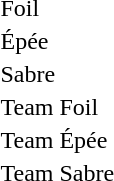<table>
<tr>
<td>Foil</td>
<td></td>
<td></td>
<td><br></td>
</tr>
<tr>
<td>Épée</td>
<td></td>
<td></td>
<td><br></td>
</tr>
<tr>
<td>Sabre</td>
<td></td>
<td></td>
<td><br></td>
</tr>
<tr>
<td>Team Foil</td>
<td></td>
<td></td>
<td></td>
</tr>
<tr>
<td>Team Épée</td>
<td></td>
<td></td>
<td></td>
</tr>
<tr>
<td>Team Sabre</td>
<td></td>
<td></td>
<td></td>
</tr>
</table>
